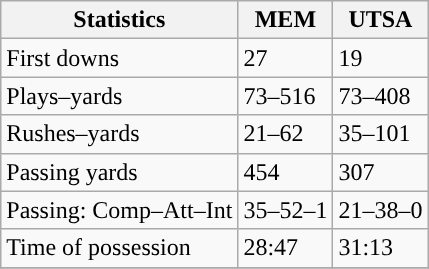<table class="wikitable" style="float: left;">
<tr>
<th>Statistics</th>
<th>MEM</th>
<th>UTSA</th>
</tr>
<tr>
<td>First downs</td>
<td>27</td>
<td>19</td>
</tr>
<tr>
<td>Plays–yards</td>
<td>73–516</td>
<td>73–408</td>
</tr>
<tr>
<td>Rushes–yards</td>
<td>21–62</td>
<td>35–101</td>
</tr>
<tr>
<td>Passing yards</td>
<td>454</td>
<td>307</td>
</tr>
<tr>
<td>Passing: Comp–Att–Int</td>
<td>35–52–1</td>
<td>21–38–0</td>
</tr>
<tr>
<td>Time of possession</td>
<td>28:47</td>
<td>31:13</td>
</tr>
<tr>
</tr>
</table>
